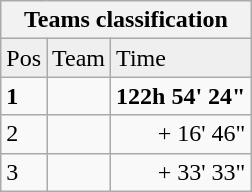<table class="wikitable">
<tr>
<th colspan=3>Teams classification</th>
</tr>
<tr bgcolor=#efefef>
<td>Pos</td>
<td>Team</td>
<td>Time</td>
</tr>
<tr>
<td><strong>1</strong></td>
<td><strong></strong></td>
<td align="right"><strong>122h 54' 24"</strong></td>
</tr>
<tr>
<td>2</td>
<td></td>
<td align="right">+ 16' 46"</td>
</tr>
<tr>
<td>3</td>
<td></td>
<td align="right">+ 33' 33"</td>
</tr>
</table>
